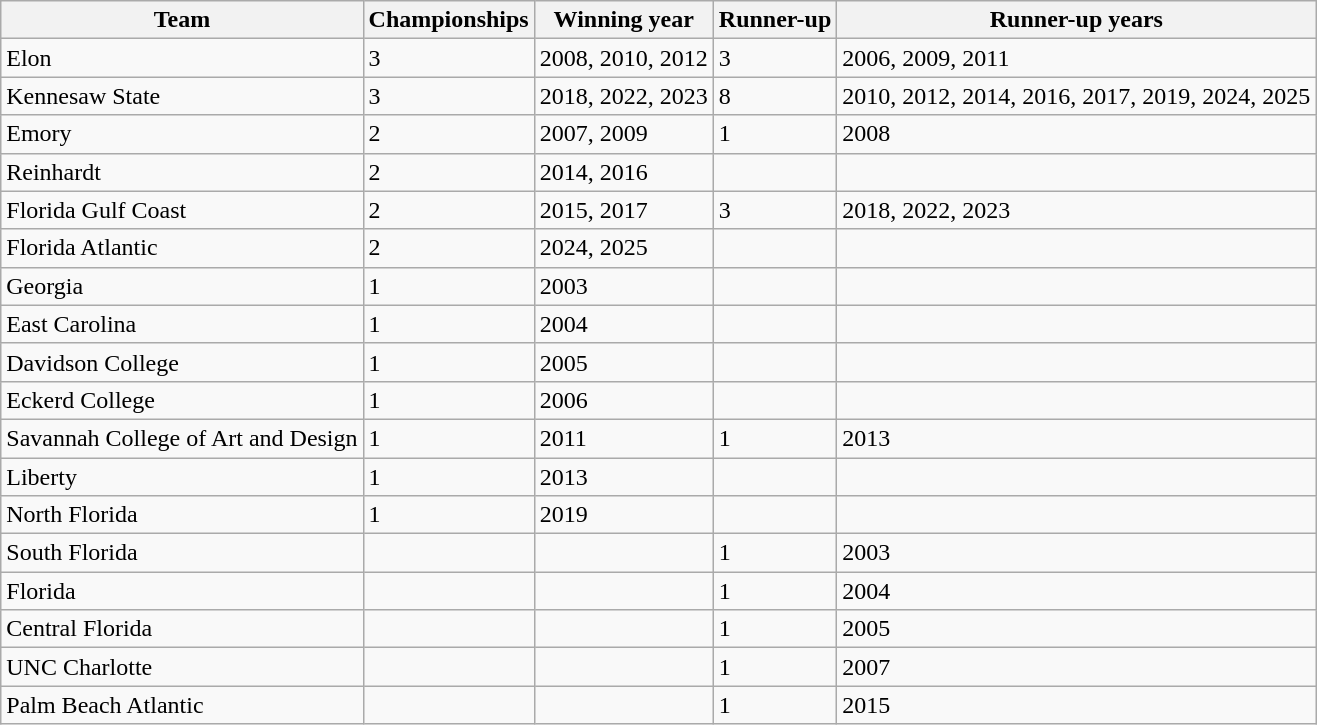<table class="wikitable">
<tr>
<th>Team</th>
<th>Championships</th>
<th>Winning year</th>
<th>Runner-up</th>
<th>Runner-up years</th>
</tr>
<tr>
<td>Elon</td>
<td>3</td>
<td>2008, 2010, 2012</td>
<td>3</td>
<td>2006, 2009, 2011</td>
</tr>
<tr>
<td>Kennesaw State</td>
<td>3</td>
<td>2018, 2022, 2023</td>
<td>8</td>
<td>2010, 2012, 2014, 2016, 2017, 2019, 2024, 2025</td>
</tr>
<tr>
<td>Emory</td>
<td>2</td>
<td>2007, 2009</td>
<td>1</td>
<td>2008</td>
</tr>
<tr>
<td>Reinhardt</td>
<td>2</td>
<td>2014, 2016</td>
<td></td>
<td></td>
</tr>
<tr>
<td>Florida Gulf Coast</td>
<td>2</td>
<td>2015, 2017</td>
<td>3</td>
<td>2018, 2022, 2023</td>
</tr>
<tr>
<td>Florida Atlantic</td>
<td>2</td>
<td>2024, 2025</td>
<td></td>
<td></td>
</tr>
<tr>
<td>Georgia</td>
<td>1</td>
<td>2003</td>
<td></td>
<td></td>
</tr>
<tr>
<td>East Carolina</td>
<td>1</td>
<td>2004</td>
<td></td>
<td></td>
</tr>
<tr>
<td>Davidson College</td>
<td>1</td>
<td>2005</td>
<td></td>
<td></td>
</tr>
<tr>
<td>Eckerd College</td>
<td>1</td>
<td>2006</td>
<td></td>
<td></td>
</tr>
<tr>
<td>Savannah College of Art and Design</td>
<td>1</td>
<td>2011</td>
<td>1</td>
<td>2013</td>
</tr>
<tr>
<td>Liberty</td>
<td>1</td>
<td>2013</td>
<td></td>
<td></td>
</tr>
<tr>
<td>North Florida</td>
<td>1</td>
<td>2019</td>
<td></td>
<td></td>
</tr>
<tr>
<td>South Florida</td>
<td></td>
<td></td>
<td>1</td>
<td>2003</td>
</tr>
<tr>
<td>Florida</td>
<td></td>
<td></td>
<td>1</td>
<td>2004</td>
</tr>
<tr>
<td>Central Florida</td>
<td></td>
<td></td>
<td>1</td>
<td>2005</td>
</tr>
<tr>
<td>UNC Charlotte</td>
<td></td>
<td></td>
<td>1</td>
<td>2007</td>
</tr>
<tr>
<td>Palm Beach Atlantic</td>
<td></td>
<td></td>
<td>1</td>
<td>2015</td>
</tr>
</table>
